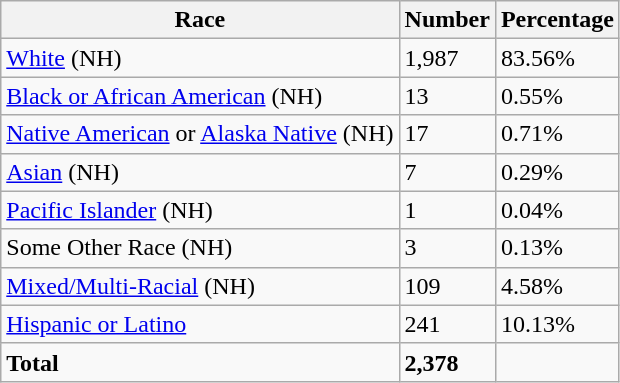<table class="wikitable">
<tr>
<th>Race</th>
<th>Number</th>
<th>Percentage</th>
</tr>
<tr>
<td><a href='#'>White</a> (NH)</td>
<td>1,987</td>
<td>83.56%</td>
</tr>
<tr>
<td><a href='#'>Black or African American</a> (NH)</td>
<td>13</td>
<td>0.55%</td>
</tr>
<tr>
<td><a href='#'>Native American</a> or <a href='#'>Alaska Native</a> (NH)</td>
<td>17</td>
<td>0.71%</td>
</tr>
<tr>
<td><a href='#'>Asian</a> (NH)</td>
<td>7</td>
<td>0.29%</td>
</tr>
<tr>
<td><a href='#'>Pacific Islander</a> (NH)</td>
<td>1</td>
<td>0.04%</td>
</tr>
<tr>
<td>Some Other Race (NH)</td>
<td>3</td>
<td>0.13%</td>
</tr>
<tr>
<td><a href='#'>Mixed/Multi-Racial</a> (NH)</td>
<td>109</td>
<td>4.58%</td>
</tr>
<tr>
<td><a href='#'>Hispanic or Latino</a></td>
<td>241</td>
<td>10.13%</td>
</tr>
<tr>
<td><strong>Total</strong></td>
<td><strong>2,378</strong></td>
<td></td>
</tr>
</table>
